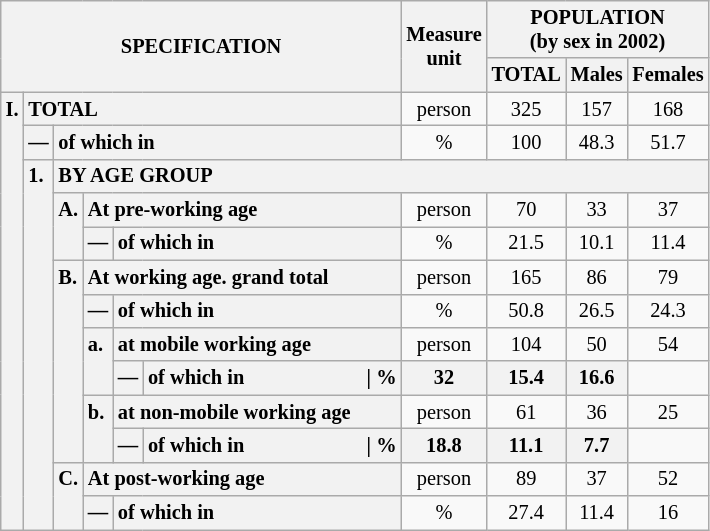<table class="wikitable" style="font-size:85%; text-align:center">
<tr>
<th rowspan="2" colspan="6">SPECIFICATION</th>
<th rowspan="2">Measure<br> unit</th>
<th colspan="3" rowspan="1">POPULATION<br> (by sex in 2002)</th>
</tr>
<tr>
<th>TOTAL</th>
<th>Males</th>
<th>Females</th>
</tr>
<tr>
<th style="text-align:left" valign="top" rowspan="13">I.</th>
<th style="text-align:left" colspan="5">TOTAL</th>
<td>person</td>
<td>325</td>
<td>157</td>
<td>168</td>
</tr>
<tr>
<th style="text-align:left" valign="top">—</th>
<th style="text-align:left" colspan="4">of which in</th>
<td>%</td>
<td>100</td>
<td>48.3</td>
<td>51.7</td>
</tr>
<tr>
<th style="text-align:left" valign="top" rowspan="11">1.</th>
<th style="text-align:left" colspan="19">BY AGE GROUP</th>
</tr>
<tr>
<th style="text-align:left" valign="top" rowspan="2">A.</th>
<th style="text-align:left" colspan="3">At pre-working age</th>
<td>person</td>
<td>70</td>
<td>33</td>
<td>37</td>
</tr>
<tr>
<th style="text-align:left" valign="top">—</th>
<th style="text-align:left" valign="top" colspan="2">of which in</th>
<td>%</td>
<td>21.5</td>
<td>10.1</td>
<td>11.4</td>
</tr>
<tr>
<th style="text-align:left" valign="top" rowspan="6">B.</th>
<th style="text-align:left" colspan="3">At working age. grand total</th>
<td>person</td>
<td>165</td>
<td>86</td>
<td>79</td>
</tr>
<tr>
<th style="text-align:left" valign="top">—</th>
<th style="text-align:left" valign="top" colspan="2">of which in</th>
<td>%</td>
<td>50.8</td>
<td>26.5</td>
<td>24.3</td>
</tr>
<tr>
<th style="text-align:left" valign="top" rowspan="2">a.</th>
<th style="text-align:left" colspan="2">at mobile working age</th>
<td>person</td>
<td>104</td>
<td>50</td>
<td>54</td>
</tr>
<tr>
<th style="text-align:left" valign="top">—</th>
<th style="text-align:left" valign="top" colspan="1">of which in                        | %</th>
<th>32</th>
<th>15.4</th>
<th>16.6</th>
</tr>
<tr>
<th style="text-align:left" valign="top" rowspan="2">b.</th>
<th style="text-align:left" colspan="2">at non-mobile working age</th>
<td>person</td>
<td>61</td>
<td>36</td>
<td>25</td>
</tr>
<tr>
<th style="text-align:left" valign="top">—</th>
<th style="text-align:left" valign="top" colspan="1">of which in                        | %</th>
<th>18.8</th>
<th>11.1</th>
<th>7.7</th>
</tr>
<tr>
<th style="text-align:left" valign="top" rowspan="2">C.</th>
<th style="text-align:left" colspan="3">At post-working age</th>
<td>person</td>
<td>89</td>
<td>37</td>
<td>52</td>
</tr>
<tr>
<th style="text-align:left" valign="top">—</th>
<th style="text-align:left" valign="top" colspan="2">of which in</th>
<td>%</td>
<td>27.4</td>
<td>11.4</td>
<td>16</td>
</tr>
</table>
